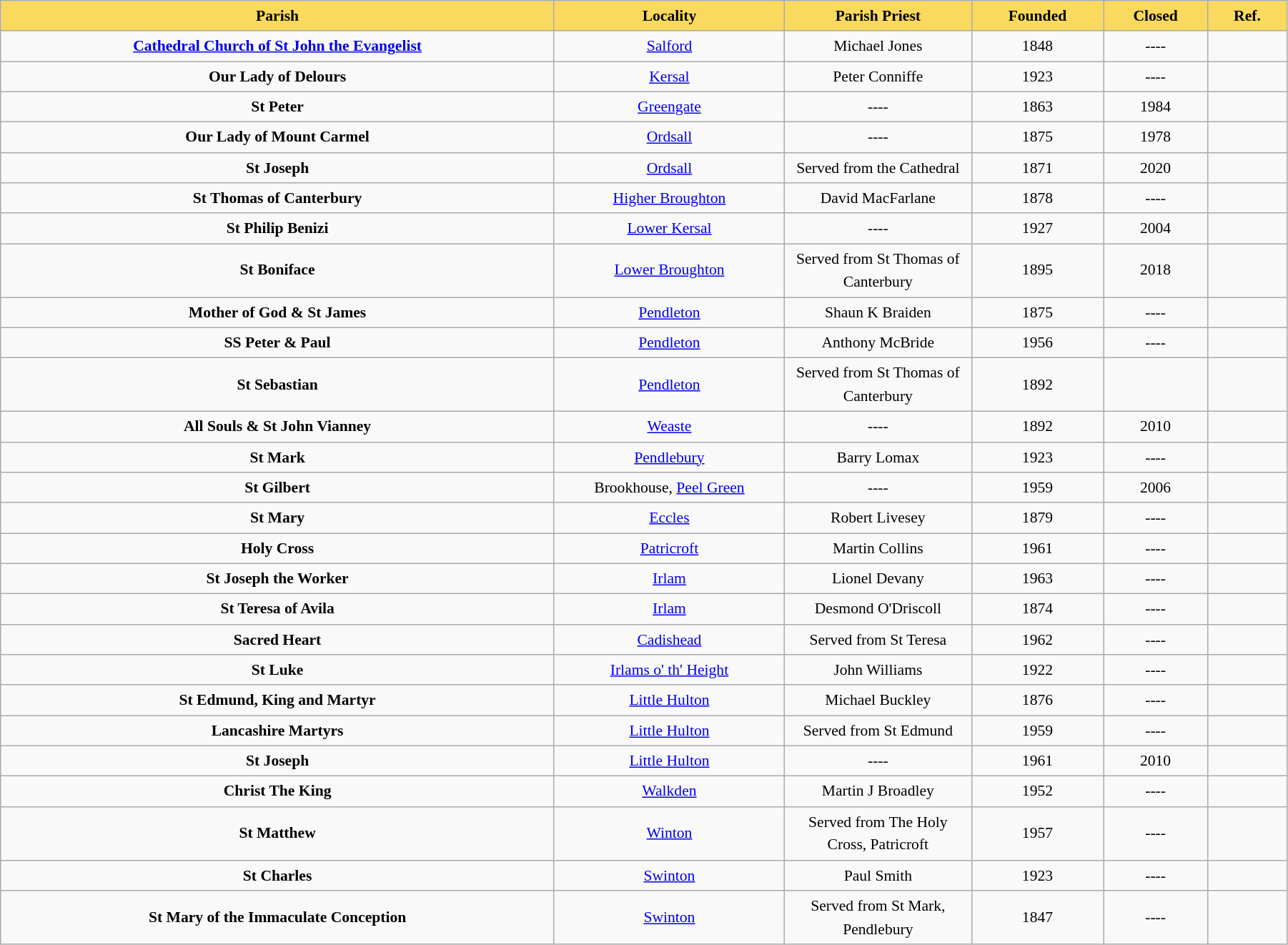<table class="wikitable sortable" style="font-size:90%; width:95%; border:0; text-align:center; line-height:150%;">
<tr>
<th style="height:17px; background:#FADA5E; color:Black; width:250px;">Parish</th>
<th style="height:17px; background:#FADA5E; color:Black; width:100px;">Locality</th>
<th style="height:17px; background:#FADA5E; color:Black; width:80px;">Parish Priest</th>
<th style="height:17px; background:#FADA5E; color:Black; width:35px;">Founded</th>
<th style="height:17px; background:#FADA5E; color:Black; width:35px;">Closed</th>
<th class="unsortable"  style="height:17px; background:#FADA5E; color:Black; width:30px;">Ref.</th>
</tr>
<tr>
<td><strong><a href='#'>Cathedral Church of St John the Evangelist</a></strong></td>
<td><a href='#'>Salford</a></td>
<td>Michael Jones</td>
<td>1848</td>
<td>----</td>
<td></td>
</tr>
<tr>
<td><strong>Our Lady of Delours</strong></td>
<td><a href='#'>Kersal</a></td>
<td>Peter Conniffe</td>
<td>1923</td>
<td>----</td>
<td></td>
</tr>
<tr>
<td><strong>St Peter</strong></td>
<td><a href='#'>Greengate</a></td>
<td>----</td>
<td>1863</td>
<td>1984</td>
<td></td>
</tr>
<tr>
<td><strong>Our Lady of Mount Carmel</strong></td>
<td><a href='#'>Ordsall</a></td>
<td>----</td>
<td>1875</td>
<td>1978</td>
<td></td>
</tr>
<tr>
<td><strong>St Joseph</strong></td>
<td><a href='#'>Ordsall</a></td>
<td>Served from the Cathedral</td>
<td>1871</td>
<td>2020</td>
<td></td>
</tr>
<tr>
<td><strong>St Thomas of Canterbury</strong></td>
<td><a href='#'>Higher Broughton</a></td>
<td>David MacFarlane</td>
<td>1878</td>
<td>----</td>
<td></td>
</tr>
<tr>
<td><strong>St Philip Benizi</strong></td>
<td><a href='#'>Lower Kersal</a></td>
<td>----</td>
<td>1927</td>
<td>2004</td>
<td></td>
</tr>
<tr>
<td><strong>St Boniface</strong></td>
<td><a href='#'>Lower Broughton</a></td>
<td>Served from St Thomas of Canterbury</td>
<td>1895</td>
<td>2018</td>
<td></td>
</tr>
<tr>
<td><strong>Mother of God & St James</strong></td>
<td><a href='#'>Pendleton</a></td>
<td>Shaun K Braiden</td>
<td>1875</td>
<td>----</td>
<td></td>
</tr>
<tr>
<td><strong>SS Peter & Paul</strong></td>
<td><a href='#'>Pendleton</a></td>
<td>Anthony McBride</td>
<td>1956</td>
<td>----</td>
<td></td>
</tr>
<tr>
<td><strong>St Sebastian</strong></td>
<td><a href='#'>Pendleton</a></td>
<td>Served from St Thomas of Canterbury</td>
<td>1892</td>
<td></td>
<td></td>
</tr>
<tr>
<td><strong>All Souls & St John Vianney</strong></td>
<td><a href='#'>Weaste</a></td>
<td>----</td>
<td>1892</td>
<td>2010</td>
<td></td>
</tr>
<tr>
<td><strong>St Mark</strong></td>
<td><a href='#'>Pendlebury</a></td>
<td>Barry Lomax</td>
<td>1923</td>
<td>----</td>
<td></td>
</tr>
<tr>
<td><strong>St Gilbert</strong></td>
<td>Brookhouse, <a href='#'>Peel Green</a></td>
<td>----</td>
<td>1959</td>
<td>2006</td>
<td></td>
</tr>
<tr>
<td><strong>St Mary</strong></td>
<td><a href='#'>Eccles</a></td>
<td>Robert Livesey</td>
<td>1879</td>
<td>----</td>
<td></td>
</tr>
<tr>
<td><strong>Holy Cross</strong></td>
<td><a href='#'>Patricroft</a></td>
<td>Martin Collins</td>
<td>1961</td>
<td>----</td>
<td></td>
</tr>
<tr>
<td><strong>St Joseph the Worker</strong></td>
<td><a href='#'>Irlam</a></td>
<td>Lionel Devany</td>
<td>1963</td>
<td>----</td>
<td></td>
</tr>
<tr>
<td><strong>St Teresa of Avila</strong></td>
<td><a href='#'>Irlam</a></td>
<td>Desmond O'Driscoll</td>
<td>1874</td>
<td>----</td>
<td></td>
</tr>
<tr>
<td><strong>Sacred Heart</strong></td>
<td><a href='#'>Cadishead</a></td>
<td>Served from St Teresa</td>
<td>1962</td>
<td>----</td>
<td></td>
</tr>
<tr>
<td><strong>St Luke</strong></td>
<td><a href='#'>Irlams o' th' Height</a></td>
<td>John Williams</td>
<td>1922</td>
<td>----</td>
<td></td>
</tr>
<tr>
<td><strong>St Edmund, King and Martyr</strong></td>
<td><a href='#'>Little Hulton</a></td>
<td>Michael Buckley</td>
<td>1876</td>
<td>----</td>
<td></td>
</tr>
<tr>
<td><strong>Lancashire Martyrs</strong></td>
<td><a href='#'>Little Hulton</a></td>
<td>Served from St Edmund</td>
<td>1959</td>
<td>----</td>
<td></td>
</tr>
<tr>
<td><strong>St Joseph</strong></td>
<td><a href='#'>Little Hulton</a></td>
<td>----</td>
<td>1961</td>
<td>2010</td>
<td></td>
</tr>
<tr>
<td><strong>Christ The King</strong></td>
<td><a href='#'>Walkden</a></td>
<td>Martin J Broadley</td>
<td>1952</td>
<td>----</td>
<td></td>
</tr>
<tr>
<td><strong>St Matthew</strong></td>
<td><a href='#'>Winton</a></td>
<td>Served from The Holy Cross, Patricroft</td>
<td>1957</td>
<td>----</td>
<td></td>
</tr>
<tr>
<td><strong>St Charles</strong></td>
<td><a href='#'>Swinton</a></td>
<td>Paul Smith</td>
<td>1923</td>
<td>----</td>
<td></td>
</tr>
<tr>
<td><strong>St Mary of the Immaculate Conception</strong></td>
<td><a href='#'>Swinton</a></td>
<td>Served from St Mark, Pendlebury</td>
<td>1847</td>
<td>----</td>
<td></td>
</tr>
</table>
